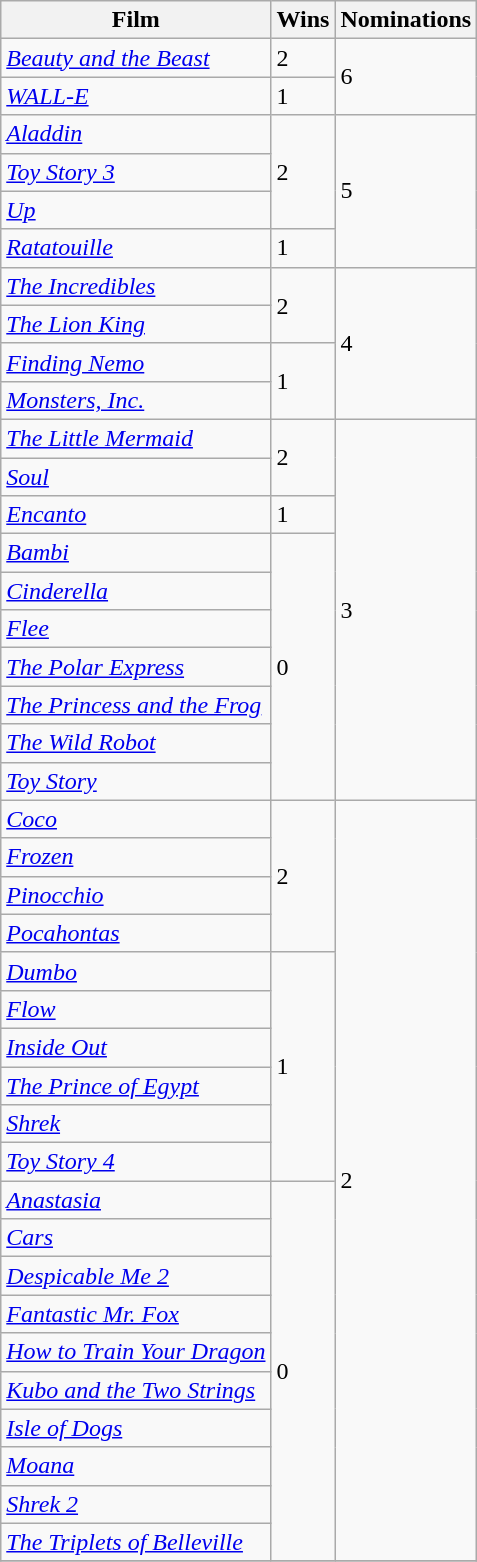<table class="wikitable">
<tr>
<th>Film</th>
<th>Wins</th>
<th>Nominations</th>
</tr>
<tr>
<td><em><a href='#'>Beauty and the Beast</a></em></td>
<td>2</td>
<td rowspan="2">6</td>
</tr>
<tr>
<td><em><a href='#'>WALL-E</a></em></td>
<td>1</td>
</tr>
<tr>
<td><em><a href='#'>Aladdin</a></em></td>
<td rowspan="3">2</td>
<td rowspan="4">5</td>
</tr>
<tr>
<td><em><a href='#'>Toy Story 3</a></em></td>
</tr>
<tr>
<td><em><a href='#'>Up</a></em></td>
</tr>
<tr>
<td><em><a href='#'>Ratatouille</a></em></td>
<td>1</td>
</tr>
<tr>
<td><em><a href='#'>The Incredibles</a></em></td>
<td rowspan="2">2</td>
<td rowspan="4">4</td>
</tr>
<tr>
<td><em><a href='#'>The Lion King</a></em></td>
</tr>
<tr>
<td><em><a href='#'>Finding Nemo</a></em></td>
<td rowspan="2">1</td>
</tr>
<tr>
<td><em><a href='#'>Monsters, Inc.</a></em></td>
</tr>
<tr>
<td><em><a href='#'>The Little Mermaid</a></em></td>
<td rowspan="2">2</td>
<td rowspan="10">3</td>
</tr>
<tr>
<td><em><a href='#'>Soul</a></em></td>
</tr>
<tr>
<td><em><a href='#'>Encanto</a></em></td>
<td>1</td>
</tr>
<tr>
<td><em><a href='#'>Bambi</a></em></td>
<td rowspan="7">0</td>
</tr>
<tr>
<td><em><a href='#'>Cinderella</a></em></td>
</tr>
<tr>
<td><em><a href='#'>Flee</a></em></td>
</tr>
<tr>
<td><em><a href='#'>The Polar Express</a></em></td>
</tr>
<tr>
<td><em><a href='#'>The Princess and the Frog</a></em></td>
</tr>
<tr>
<td><em><a href='#'>The Wild Robot</a></em></td>
</tr>
<tr>
<td><em><a href='#'>Toy Story</a></em></td>
</tr>
<tr>
<td><em><a href='#'>Coco</a></em></td>
<td rowspan="4">2</td>
<td rowspan="20">2</td>
</tr>
<tr>
<td><em><a href='#'>Frozen</a></em></td>
</tr>
<tr>
<td><em><a href='#'>Pinocchio</a></em></td>
</tr>
<tr>
<td><em><a href='#'>Pocahontas</a></em></td>
</tr>
<tr>
<td><em><a href='#'>Dumbo</a></em></td>
<td rowspan="6">1</td>
</tr>
<tr>
<td><em><a href='#'>Flow</a></em></td>
</tr>
<tr>
<td><em><a href='#'>Inside Out</a></em></td>
</tr>
<tr>
<td><em><a href='#'>The Prince of Egypt</a></em></td>
</tr>
<tr>
<td><em><a href='#'>Shrek</a></em></td>
</tr>
<tr>
<td><em><a href='#'>Toy Story 4</a></em></td>
</tr>
<tr>
<td><em><a href='#'>Anastasia</a></em></td>
<td rowspan="10">0</td>
</tr>
<tr>
<td><em><a href='#'>Cars</a></em></td>
</tr>
<tr>
<td><em><a href='#'>Despicable Me 2</a></em></td>
</tr>
<tr>
<td><em><a href='#'>Fantastic Mr. Fox</a></em></td>
</tr>
<tr>
<td><em><a href='#'>How to Train Your Dragon</a></em></td>
</tr>
<tr>
<td><em><a href='#'>Kubo and the Two Strings</a></em></td>
</tr>
<tr>
<td><em><a href='#'>Isle of Dogs</a></em></td>
</tr>
<tr>
<td><em><a href='#'>Moana</a></em></td>
</tr>
<tr>
<td><em><a href='#'>Shrek 2</a></em></td>
</tr>
<tr>
<td><em><a href='#'>The Triplets of Belleville</a></em></td>
</tr>
<tr>
</tr>
</table>
